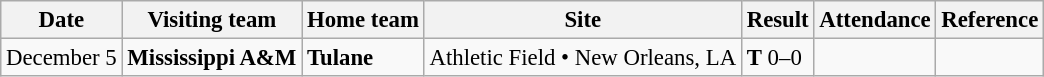<table class="wikitable" style="font-size:95%;">
<tr>
<th>Date</th>
<th>Visiting team</th>
<th>Home team</th>
<th>Site</th>
<th>Result</th>
<th>Attendance</th>
<th class="unsortable">Reference</th>
</tr>
<tr bgcolor=>
<td>December 5</td>
<td><strong>Mississippi A&M</strong></td>
<td><strong>Tulane</strong></td>
<td>Athletic Field • New Orleans, LA</td>
<td><strong>T</strong> 0–0</td>
<td></td>
<td></td>
</tr>
</table>
